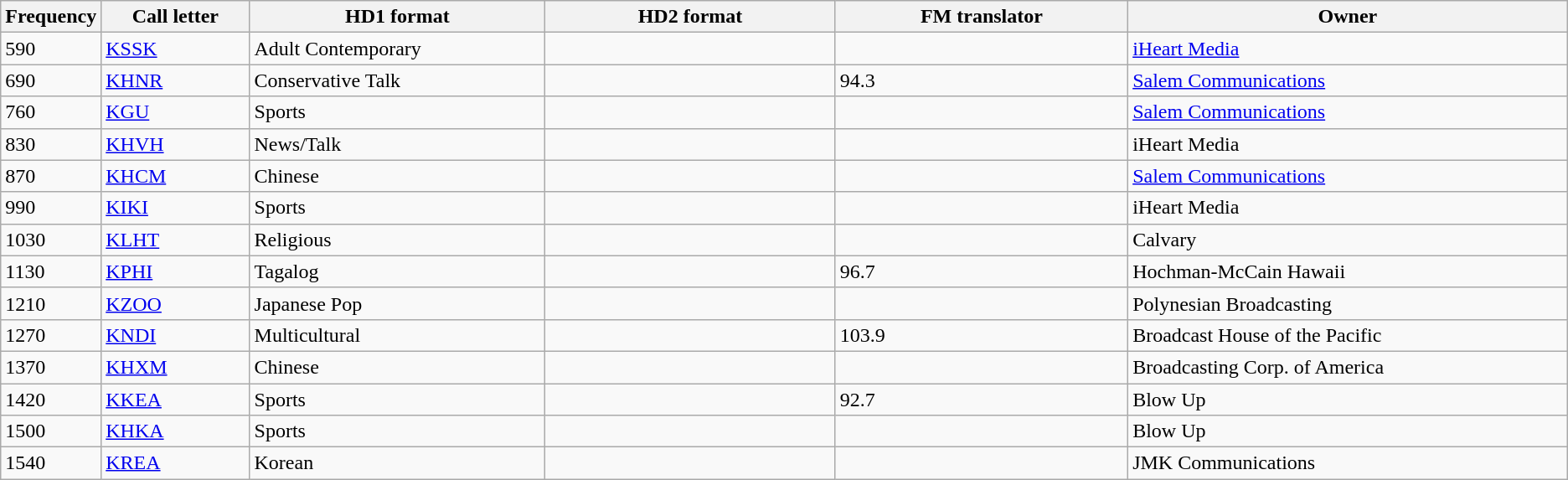<table class="wikitable">
<tr>
<th>Frequency</th>
<th width="10%">Call letter</th>
<th width="20%">HD1 format</th>
<th width="20%">HD2 format</th>
<th width="20%">FM translator</th>
<th width="40%">Owner</th>
</tr>
<tr>
<td>590</td>
<td><a href='#'>KSSK</a></td>
<td>Adult Contemporary</td>
<td></td>
<td></td>
<td><a href='#'>iHeart Media</a></td>
</tr>
<tr>
<td>690</td>
<td><a href='#'>KHNR</a></td>
<td>Conservative Talk</td>
<td></td>
<td>94.3</td>
<td><a href='#'>Salem Communications</a></td>
</tr>
<tr>
<td>760</td>
<td><a href='#'>KGU</a></td>
<td>Sports</td>
<td></td>
<td></td>
<td><a href='#'>Salem Communications</a></td>
</tr>
<tr>
<td>830</td>
<td><a href='#'>KHVH</a></td>
<td>News/Talk</td>
<td></td>
<td></td>
<td>iHeart Media</td>
</tr>
<tr>
<td>870</td>
<td><a href='#'>KHCM</a></td>
<td>Chinese</td>
<td></td>
<td></td>
<td><a href='#'>Salem Communications</a></td>
</tr>
<tr>
<td>990</td>
<td><a href='#'>KIKI</a></td>
<td>Sports</td>
<td></td>
<td></td>
<td>iHeart Media</td>
</tr>
<tr>
<td>1030</td>
<td><a href='#'>KLHT</a></td>
<td>Religious</td>
<td></td>
<td></td>
<td>Calvary</td>
</tr>
<tr>
<td>1130</td>
<td><a href='#'>KPHI</a></td>
<td>Tagalog</td>
<td></td>
<td>96.7</td>
<td>Hochman-McCain Hawaii</td>
</tr>
<tr>
<td>1210</td>
<td><a href='#'>KZOO</a></td>
<td>Japanese Pop</td>
<td></td>
<td></td>
<td>Polynesian Broadcasting</td>
</tr>
<tr>
<td>1270</td>
<td><a href='#'>KNDI</a></td>
<td>Multicultural</td>
<td></td>
<td>103.9</td>
<td>Broadcast House of the Pacific</td>
</tr>
<tr>
<td>1370</td>
<td><a href='#'>KHXM</a></td>
<td>Chinese</td>
<td></td>
<td></td>
<td>Broadcasting Corp. of America</td>
</tr>
<tr>
<td>1420</td>
<td><a href='#'>KKEA</a></td>
<td>Sports</td>
<td></td>
<td>92.7</td>
<td>Blow Up</td>
</tr>
<tr>
<td>1500</td>
<td><a href='#'>KHKA</a></td>
<td>Sports</td>
<td></td>
<td></td>
<td>Blow Up</td>
</tr>
<tr>
<td>1540</td>
<td><a href='#'>KREA</a></td>
<td>Korean</td>
<td></td>
<td></td>
<td>JMK Communications</td>
</tr>
</table>
